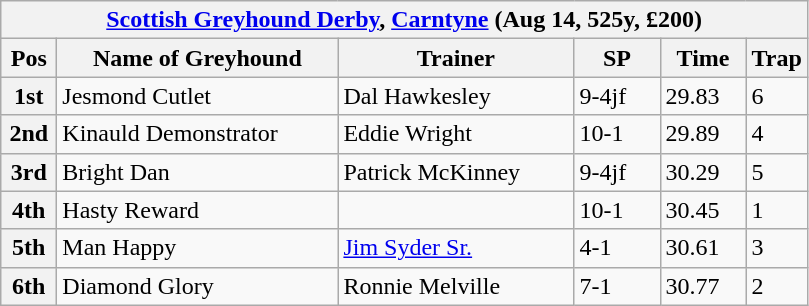<table class="wikitable">
<tr>
<th colspan="6"><a href='#'>Scottish Greyhound Derby</a>, <a href='#'>Carntyne</a> (Aug 14, 525y, £200)</th>
</tr>
<tr>
<th width=30>Pos</th>
<th width=180>Name of Greyhound</th>
<th width=150>Trainer</th>
<th width=50>SP</th>
<th width=50>Time</th>
<th width=30>Trap</th>
</tr>
<tr>
<th>1st</th>
<td>Jesmond Cutlet</td>
<td>Dal Hawkesley</td>
<td>9-4jf</td>
<td>29.83</td>
<td>6</td>
</tr>
<tr>
<th>2nd</th>
<td>Kinauld Demonstrator</td>
<td>Eddie Wright</td>
<td>10-1</td>
<td>29.89</td>
<td>4</td>
</tr>
<tr>
<th>3rd</th>
<td>Bright Dan</td>
<td>Patrick McKinney</td>
<td>9-4jf</td>
<td>30.29</td>
<td>5</td>
</tr>
<tr>
<th>4th</th>
<td>Hasty Reward</td>
<td></td>
<td>10-1</td>
<td>30.45</td>
<td>1</td>
</tr>
<tr>
<th>5th</th>
<td>Man Happy</td>
<td><a href='#'>Jim Syder Sr.</a></td>
<td>4-1</td>
<td>30.61</td>
<td>3</td>
</tr>
<tr>
<th>6th</th>
<td>Diamond Glory</td>
<td>Ronnie Melville</td>
<td>7-1</td>
<td>30.77</td>
<td>2</td>
</tr>
</table>
